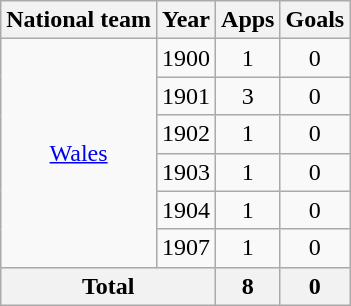<table class=wikitable style="text-align: center">
<tr>
<th>National team</th>
<th>Year</th>
<th>Apps</th>
<th>Goals</th>
</tr>
<tr>
<td rowspan=6><a href='#'>Wales</a></td>
<td>1900</td>
<td>1</td>
<td>0</td>
</tr>
<tr>
<td>1901</td>
<td>3</td>
<td>0</td>
</tr>
<tr>
<td>1902</td>
<td>1</td>
<td>0</td>
</tr>
<tr>
<td>1903</td>
<td>1</td>
<td>0</td>
</tr>
<tr>
<td>1904</td>
<td>1</td>
<td>0</td>
</tr>
<tr>
<td>1907</td>
<td>1</td>
<td>0</td>
</tr>
<tr>
<th colspan=2>Total</th>
<th>8</th>
<th>0</th>
</tr>
</table>
